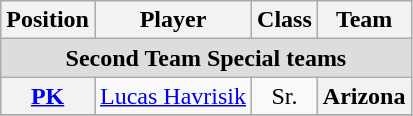<table class="wikitable">
<tr>
<th>Position</th>
<th>Player</th>
<th>Class</th>
<th>Team</th>
</tr>
<tr>
<td colspan="4" style="text-align:center; background:#ddd;"><strong>Second Team Special teams</strong></td>
</tr>
<tr style="text-align:center;">
<th rowspan="1"><a href='#'>PK</a></th>
<td><a href='#'>Lucas Havrisik</a></td>
<td>Sr.</td>
<th style=>Arizona</th>
</tr>
<tr>
</tr>
</table>
